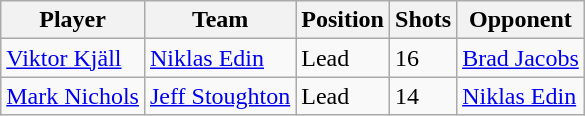<table class="wikitable sortable">
<tr>
<th>Player</th>
<th>Team</th>
<th>Position</th>
<th>Shots</th>
<th>Opponent</th>
</tr>
<tr>
<td><a href='#'>Viktor Kjäll</a></td>
<td> <a href='#'>Niklas Edin</a></td>
<td>Lead</td>
<td>16</td>
<td> <a href='#'>Brad Jacobs</a></td>
</tr>
<tr>
<td><a href='#'>Mark Nichols</a></td>
<td> <a href='#'>Jeff Stoughton</a></td>
<td>Lead</td>
<td>14</td>
<td> <a href='#'>Niklas Edin</a></td>
</tr>
</table>
